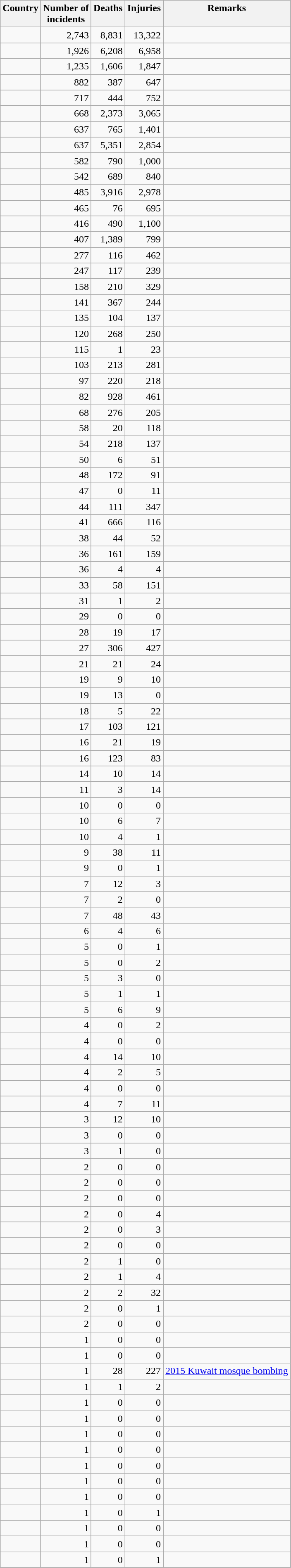<table class="wikitable sortable collapsible collapsed" style="text-align:right">
<tr style="background:#ececec; vertical-align:top;">
<th>Country</th>
<th>Number of<br>incidents</th>
<th>Deaths</th>
<th>Injuries</th>
<th>Remarks</th>
</tr>
<tr>
<td align=left></td>
<td>2,743</td>
<td>8,831</td>
<td>13,322</td>
<td></td>
</tr>
<tr>
<td align=left></td>
<td>1,926</td>
<td>6,208</td>
<td>6,958</td>
<td></td>
</tr>
<tr>
<td align=left></td>
<td>1,235</td>
<td>1,606</td>
<td>1,847</td>
<td></td>
</tr>
<tr>
<td align=left></td>
<td>882</td>
<td>387</td>
<td>647</td>
<td></td>
</tr>
<tr>
<td align=left></td>
<td>717</td>
<td>444</td>
<td>752</td>
<td></td>
</tr>
<tr>
<td align=left></td>
<td>668</td>
<td>2,373</td>
<td>3,065</td>
<td></td>
</tr>
<tr>
<td align=left></td>
<td>637</td>
<td>765</td>
<td>1,401</td>
<td></td>
</tr>
<tr>
<td align=left></td>
<td>637</td>
<td>5,351</td>
<td>2,854</td>
<td></td>
</tr>
<tr>
<td align=left></td>
<td>582</td>
<td>790</td>
<td>1,000</td>
<td></td>
</tr>
<tr>
<td align=left></td>
<td>542</td>
<td>689</td>
<td>840</td>
<td></td>
</tr>
<tr>
<td align=left></td>
<td>485</td>
<td>3,916</td>
<td>2,978</td>
<td></td>
</tr>
<tr>
<td align=left></td>
<td>465</td>
<td>76</td>
<td>695</td>
<td></td>
</tr>
<tr>
<td align=left></td>
<td>416</td>
<td>490</td>
<td>1,100</td>
<td></td>
</tr>
<tr>
<td align=left></td>
<td>407</td>
<td>1,389</td>
<td>799</td>
<td></td>
</tr>
<tr>
<td align=left></td>
<td>277</td>
<td>116</td>
<td>462</td>
<td></td>
</tr>
<tr>
<td align=left></td>
<td>247</td>
<td>117</td>
<td>239</td>
<td></td>
</tr>
<tr>
<td align=left></td>
<td>158</td>
<td>210</td>
<td>329</td>
<td></td>
</tr>
<tr>
<td align=left></td>
<td>141</td>
<td>367</td>
<td>244</td>
<td></td>
</tr>
<tr>
<td align=left></td>
<td>135</td>
<td>104</td>
<td>137</td>
<td></td>
</tr>
<tr>
<td align=left></td>
<td>120</td>
<td>268</td>
<td>250</td>
<td></td>
</tr>
<tr>
<td align=left></td>
<td>115</td>
<td>1</td>
<td>23</td>
<td></td>
</tr>
<tr>
<td align=left></td>
<td>103</td>
<td>213</td>
<td>281</td>
<td></td>
</tr>
<tr>
<td align=left></td>
<td>97</td>
<td>220</td>
<td>218</td>
<td></td>
</tr>
<tr>
<td align=left></td>
<td>82</td>
<td>928</td>
<td>461</td>
<td></td>
</tr>
<tr>
<td align=left></td>
<td>68</td>
<td>276</td>
<td>205</td>
<td></td>
</tr>
<tr>
<td align=left></td>
<td>58</td>
<td>20</td>
<td>118</td>
<td></td>
</tr>
<tr>
<td align=left></td>
<td>54</td>
<td>218</td>
<td>137</td>
<td></td>
</tr>
<tr>
<td align=left></td>
<td>50</td>
<td>6</td>
<td>51</td>
<td></td>
</tr>
<tr>
<td align=left></td>
<td>48</td>
<td>172</td>
<td>91</td>
<td></td>
</tr>
<tr>
<td align=left></td>
<td>47</td>
<td>0</td>
<td>11</td>
<td></td>
</tr>
<tr>
<td align=left></td>
<td>44</td>
<td>111</td>
<td>347</td>
<td></td>
</tr>
<tr>
<td align=left></td>
<td>41</td>
<td>666</td>
<td>116</td>
<td></td>
</tr>
<tr>
<td align=left></td>
<td>38</td>
<td>44</td>
<td>52</td>
<td></td>
</tr>
<tr>
<td align=left></td>
<td>36</td>
<td>161</td>
<td>159</td>
<td></td>
</tr>
<tr>
<td align=left></td>
<td>36</td>
<td>4</td>
<td>4</td>
<td></td>
</tr>
<tr>
<td align=left></td>
<td>33</td>
<td>58</td>
<td>151</td>
<td></td>
</tr>
<tr>
<td align=left></td>
<td>31</td>
<td>1</td>
<td>2</td>
<td></td>
</tr>
<tr>
<td align=left></td>
<td>29</td>
<td>0</td>
<td>0</td>
<td></td>
</tr>
<tr>
<td align=left></td>
<td>28</td>
<td>19</td>
<td>17</td>
<td></td>
</tr>
<tr>
<td align=left></td>
<td>27</td>
<td>306</td>
<td>427</td>
<td></td>
</tr>
<tr>
<td align=left></td>
<td>21</td>
<td>21</td>
<td>24</td>
<td></td>
</tr>
<tr>
<td align=left></td>
<td>19</td>
<td>9</td>
<td>10</td>
<td></td>
</tr>
<tr>
<td align=left></td>
<td>19</td>
<td>13</td>
<td>0</td>
<td></td>
</tr>
<tr>
<td align=left></td>
<td>18</td>
<td>5</td>
<td>22</td>
<td></td>
</tr>
<tr>
<td align=left></td>
<td>17</td>
<td>103</td>
<td>121</td>
<td></td>
</tr>
<tr>
<td align=left></td>
<td>16</td>
<td>21</td>
<td>19</td>
<td></td>
</tr>
<tr>
<td align=left></td>
<td>16</td>
<td>123</td>
<td>83</td>
<td></td>
</tr>
<tr>
<td align=left></td>
<td>14</td>
<td>10</td>
<td>14</td>
<td></td>
</tr>
<tr>
<td align=left></td>
<td>11</td>
<td>3</td>
<td>14</td>
<td></td>
</tr>
<tr>
<td align=left></td>
<td>10</td>
<td>0</td>
<td>0</td>
<td></td>
</tr>
<tr>
<td align=left></td>
<td>10</td>
<td>6</td>
<td>7</td>
<td></td>
</tr>
<tr>
<td align=left></td>
<td>10</td>
<td>4</td>
<td>1</td>
<td></td>
</tr>
<tr>
<td align=left></td>
<td>9</td>
<td>38</td>
<td>11</td>
<td></td>
</tr>
<tr>
<td align=left></td>
<td>9</td>
<td>0</td>
<td>1</td>
<td></td>
</tr>
<tr>
<td align=left></td>
<td>7</td>
<td>12</td>
<td>3</td>
<td></td>
</tr>
<tr>
<td align=left></td>
<td>7</td>
<td>2</td>
<td>0</td>
<td></td>
</tr>
<tr>
<td align=left></td>
<td>7</td>
<td>48</td>
<td>43</td>
<td></td>
</tr>
<tr>
<td align=left></td>
<td>6</td>
<td>4</td>
<td>6</td>
<td></td>
</tr>
<tr>
<td align=left></td>
<td>5</td>
<td>0</td>
<td>1</td>
<td></td>
</tr>
<tr>
<td align=left></td>
<td>5</td>
<td>0</td>
<td>2</td>
<td></td>
</tr>
<tr>
<td align=left></td>
<td>5</td>
<td>3</td>
<td>0</td>
<td></td>
</tr>
<tr>
<td align=left></td>
<td>5</td>
<td>1</td>
<td>1</td>
<td></td>
</tr>
<tr>
<td align=left></td>
<td>5</td>
<td>6</td>
<td>9</td>
<td></td>
</tr>
<tr>
<td align=left></td>
<td>4</td>
<td>0</td>
<td>2</td>
<td></td>
</tr>
<tr>
<td align=left></td>
<td>4</td>
<td>0</td>
<td>0</td>
<td></td>
</tr>
<tr>
<td align=left></td>
<td>4</td>
<td>14</td>
<td>10</td>
<td></td>
</tr>
<tr>
<td align=left></td>
<td>4</td>
<td>2</td>
<td>5</td>
<td></td>
</tr>
<tr>
<td align=left></td>
<td>4</td>
<td>0</td>
<td>0</td>
<td></td>
</tr>
<tr>
<td align=left></td>
<td>4</td>
<td>7</td>
<td>11</td>
<td></td>
</tr>
<tr>
<td align=left></td>
<td>3</td>
<td>12</td>
<td>10</td>
<td></td>
</tr>
<tr>
<td align=left></td>
<td>3</td>
<td>0</td>
<td>0</td>
<td></td>
</tr>
<tr>
<td align=left></td>
<td>3</td>
<td>1</td>
<td>0</td>
<td></td>
</tr>
<tr>
<td align=left></td>
<td>2</td>
<td>0</td>
<td>0</td>
<td></td>
</tr>
<tr>
<td align=left></td>
<td>2</td>
<td>0</td>
<td>0</td>
<td></td>
</tr>
<tr>
<td align=left></td>
<td>2</td>
<td>0</td>
<td>0</td>
<td></td>
</tr>
<tr>
<td align=left></td>
<td>2</td>
<td>0</td>
<td>4</td>
<td></td>
</tr>
<tr>
<td align=left></td>
<td>2</td>
<td>0</td>
<td>3</td>
<td></td>
</tr>
<tr>
<td align=left></td>
<td>2</td>
<td>0</td>
<td>0</td>
<td></td>
</tr>
<tr>
<td align=left></td>
<td>2</td>
<td>1</td>
<td>0</td>
<td></td>
</tr>
<tr>
<td align=left></td>
<td>2</td>
<td>1</td>
<td>4</td>
<td></td>
</tr>
<tr>
<td align=left></td>
<td>2</td>
<td>2</td>
<td>32</td>
<td></td>
</tr>
<tr>
<td align=left></td>
<td>2</td>
<td>0</td>
<td>1</td>
<td></td>
</tr>
<tr>
<td align=left></td>
<td>2</td>
<td>0</td>
<td>0</td>
<td></td>
</tr>
<tr>
<td align=left></td>
<td>1</td>
<td>0</td>
<td>0</td>
<td></td>
</tr>
<tr>
<td align=left></td>
<td>1</td>
<td>0</td>
<td>0</td>
<td></td>
</tr>
<tr>
<td align=left></td>
<td>1</td>
<td>28</td>
<td>227</td>
<td><a href='#'>2015 Kuwait mosque bombing</a></td>
</tr>
<tr>
<td align=left></td>
<td>1</td>
<td>1</td>
<td>2</td>
<td></td>
</tr>
<tr>
<td align=left></td>
<td>1</td>
<td>0</td>
<td>0</td>
<td></td>
</tr>
<tr>
<td align=left></td>
<td>1</td>
<td>0</td>
<td>0</td>
<td></td>
</tr>
<tr>
<td align=left></td>
<td>1</td>
<td>0</td>
<td>0</td>
<td></td>
</tr>
<tr>
<td align=left></td>
<td>1</td>
<td>0</td>
<td>0</td>
<td></td>
</tr>
<tr>
<td align=left></td>
<td>1</td>
<td>0</td>
<td>0</td>
<td></td>
</tr>
<tr>
<td align=left></td>
<td>1</td>
<td>0</td>
<td>0</td>
<td></td>
</tr>
<tr>
<td align=left></td>
<td>1</td>
<td>0</td>
<td>0</td>
<td></td>
</tr>
<tr>
<td align=left></td>
<td>1</td>
<td>0</td>
<td>1</td>
<td></td>
</tr>
<tr>
<td align=left></td>
<td>1</td>
<td>0</td>
<td>0</td>
<td></td>
</tr>
<tr>
<td align=left></td>
<td>1</td>
<td>0</td>
<td>0</td>
<td></td>
</tr>
<tr>
<td align=left></td>
<td>1</td>
<td>0</td>
<td>1</td>
<td></td>
</tr>
</table>
